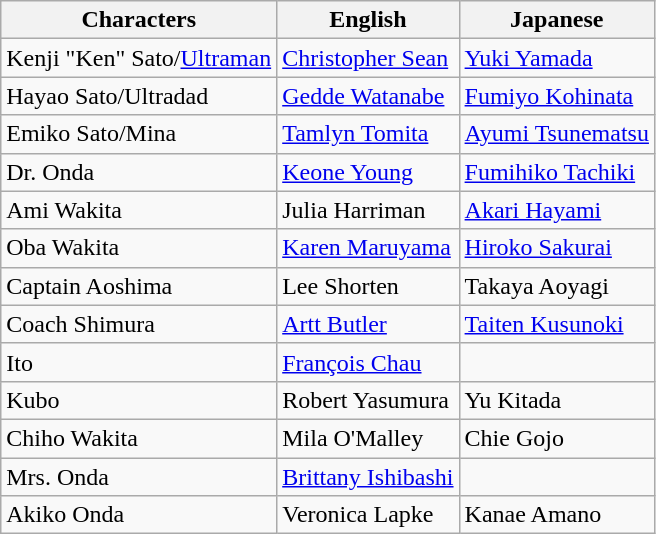<table class="wikitable">
<tr>
<th>Characters</th>
<th>English</th>
<th>Japanese</th>
</tr>
<tr>
<td>Kenji "Ken" Sato/<a href='#'>Ultraman</a></td>
<td><a href='#'>Christopher Sean</a></td>
<td><a href='#'>Yuki Yamada</a></td>
</tr>
<tr>
<td>Hayao Sato/Ultradad</td>
<td><a href='#'>Gedde Watanabe</a></td>
<td><a href='#'>Fumiyo Kohinata</a></td>
</tr>
<tr>
<td>Emiko Sato/Mina</td>
<td><a href='#'>Tamlyn Tomita</a></td>
<td><a href='#'>Ayumi Tsunematsu</a></td>
</tr>
<tr>
<td>Dr. Onda</td>
<td><a href='#'>Keone Young</a></td>
<td><a href='#'>Fumihiko Tachiki</a></td>
</tr>
<tr>
<td>Ami Wakita</td>
<td>Julia Harriman</td>
<td><a href='#'>Akari Hayami</a></td>
</tr>
<tr>
<td>Oba Wakita</td>
<td><a href='#'>Karen Maruyama</a></td>
<td><a href='#'>Hiroko Sakurai</a></td>
</tr>
<tr>
<td>Captain Aoshima</td>
<td>Lee Shorten</td>
<td>Takaya Aoyagi</td>
</tr>
<tr>
<td>Coach Shimura</td>
<td><a href='#'>Artt Butler</a></td>
<td><a href='#'>Taiten Kusunoki</a></td>
</tr>
<tr>
<td>Ito</td>
<td><a href='#'>François Chau</a></td>
<td></td>
</tr>
<tr>
<td>Kubo</td>
<td>Robert Yasumura</td>
<td>Yu Kitada</td>
</tr>
<tr>
<td>Chiho Wakita</td>
<td>Mila O'Malley</td>
<td>Chie Gojo</td>
</tr>
<tr>
<td>Mrs. Onda</td>
<td><a href='#'>Brittany Ishibashi</a></td>
<td></td>
</tr>
<tr>
<td>Akiko Onda</td>
<td>Veronica Lapke</td>
<td>Kanae Amano</td>
</tr>
</table>
